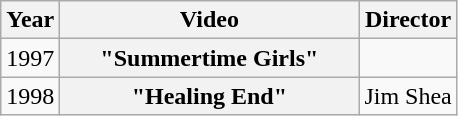<table class="wikitable plainrowheaders">
<tr>
<th>Year</th>
<th style="width:12em;">Video</th>
<th>Director</th>
</tr>
<tr>
<td>1997</td>
<th scope="row">"Summertime Girls"</th>
<td></td>
</tr>
<tr>
<td>1998</td>
<th scope="row">"Healing End"</th>
<td>Jim Shea</td>
</tr>
</table>
